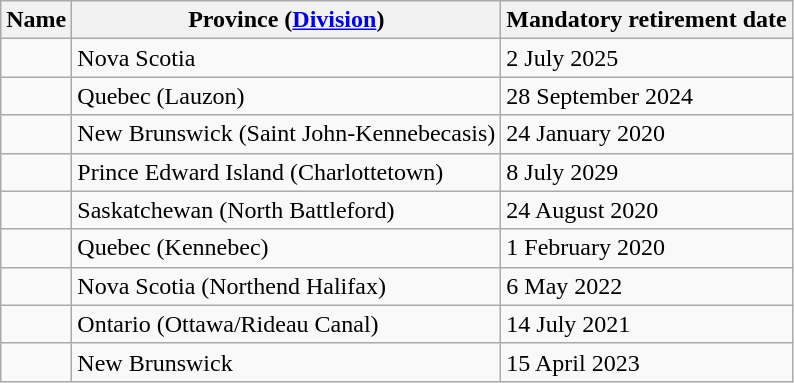<table class="sortable wikitable">
<tr>
<th>Name</th>
<th>Province (<a href='#'>Division</a>)</th>
<th>Mandatory retirement date</th>
</tr>
<tr>
<td></td>
<td>Nova Scotia</td>
<td>2 July 2025</td>
</tr>
<tr>
<td></td>
<td>Quebec (Lauzon)</td>
<td>28 September 2024</td>
</tr>
<tr>
<td></td>
<td>New Brunswick (Saint John-Kennebecasis)</td>
<td>24 January 2020</td>
</tr>
<tr>
<td></td>
<td>Prince Edward Island (Charlottetown)</td>
<td>8 July 2029</td>
</tr>
<tr>
<td></td>
<td>Saskatchewan (North Battleford)</td>
<td>24 August 2020</td>
</tr>
<tr>
<td></td>
<td>Quebec (Kennebec)</td>
<td>1 February 2020</td>
</tr>
<tr>
<td></td>
<td>Nova Scotia (Northend Halifax)</td>
<td>6 May 2022</td>
</tr>
<tr>
<td></td>
<td>Ontario (Ottawa/Rideau Canal)</td>
<td>14 July 2021</td>
</tr>
<tr>
<td></td>
<td>New Brunswick</td>
<td>15 April 2023</td>
</tr>
</table>
